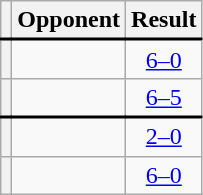<table class="wikitable plainrowheaders" style="text-align:center">
<tr>
<th scope="col"></th>
<th scope="col">Opponent</th>
<th scope="col">Result</th>
</tr>
<tr style="border-top:2px solid black">
<th scope="row" style="text-align:center"></th>
<td align="left"></td>
<td><a href='#'>6–0</a></td>
</tr>
<tr>
<th scope="row" style="text-align:center"></th>
<td align="left"></td>
<td><a href='#'>6–5</a></td>
</tr>
<tr style="border-top:2px solid black">
<th scope="row" style="text-align:center"></th>
<td align="left"></td>
<td><a href='#'>2–0</a></td>
</tr>
<tr>
<th scope="row" style="text-align:center"></th>
<td align="left"></td>
<td><a href='#'>6–0</a></td>
</tr>
</table>
